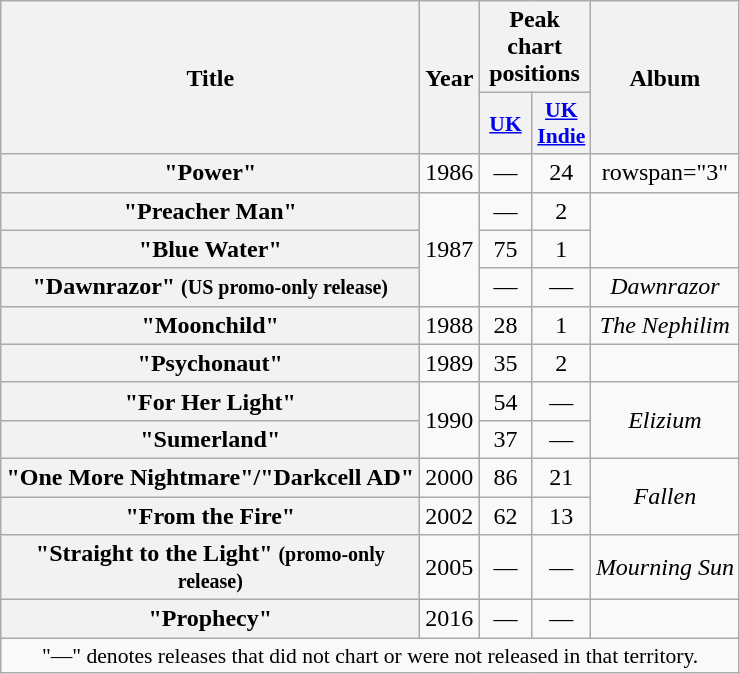<table class="wikitable plainrowheaders" style="text-align:center;">
<tr>
<th rowspan="2" scope="col" style="width:17em;">Title</th>
<th rowspan="2" scope="col" style="width:2em;">Year</th>
<th colspan="2">Peak chart positions</th>
<th rowspan="2">Album</th>
</tr>
<tr>
<th scope="col" style="width:2em;font-size:90%;"><a href='#'>UK</a><br></th>
<th scope="col" style="width:2em;font-size:90%;"><a href='#'>UK Indie</a><br></th>
</tr>
<tr>
<th scope="row">"Power"</th>
<td>1986</td>
<td>—</td>
<td>24</td>
<td>rowspan="3" </td>
</tr>
<tr>
<th scope="row">"Preacher Man"</th>
<td rowspan="3">1987</td>
<td>—</td>
<td>2</td>
</tr>
<tr>
<th scope="row">"Blue Water"</th>
<td>75</td>
<td>1</td>
</tr>
<tr>
<th scope="row">"Dawnrazor" <small>(US promo-only release)</small></th>
<td>—</td>
<td>—</td>
<td><em>Dawnrazor</em></td>
</tr>
<tr>
<th scope="row">"Moonchild"</th>
<td>1988</td>
<td>28</td>
<td>1</td>
<td><em>The Nephilim</em></td>
</tr>
<tr>
<th scope="row">"Psychonaut"</th>
<td>1989</td>
<td>35</td>
<td>2</td>
<td></td>
</tr>
<tr>
<th scope="row">"For Her Light"</th>
<td rowspan="2">1990</td>
<td>54</td>
<td>—</td>
<td rowspan="2"><em>Elizium</em></td>
</tr>
<tr>
<th scope="row">"Sumerland"</th>
<td>37</td>
<td>—</td>
</tr>
<tr>
<th scope="row">"One More Nightmare"/"Darkcell AD"</th>
<td>2000</td>
<td>86</td>
<td>21</td>
<td rowspan="2"><em>Fallen</em></td>
</tr>
<tr>
<th scope="row">"From the Fire"</th>
<td>2002</td>
<td>62</td>
<td>13</td>
</tr>
<tr>
<th scope="row">"Straight to the Light" <small>(promo-only release)</small></th>
<td>2005</td>
<td>—</td>
<td>—</td>
<td><em>Mourning Sun</em></td>
</tr>
<tr>
<th scope="row">"Prophecy"</th>
<td>2016</td>
<td>—</td>
<td>—</td>
<td></td>
</tr>
<tr>
<td colspan="5" style="font-size:90%">"—" denotes releases that did not chart or were not released in that territory.</td>
</tr>
</table>
